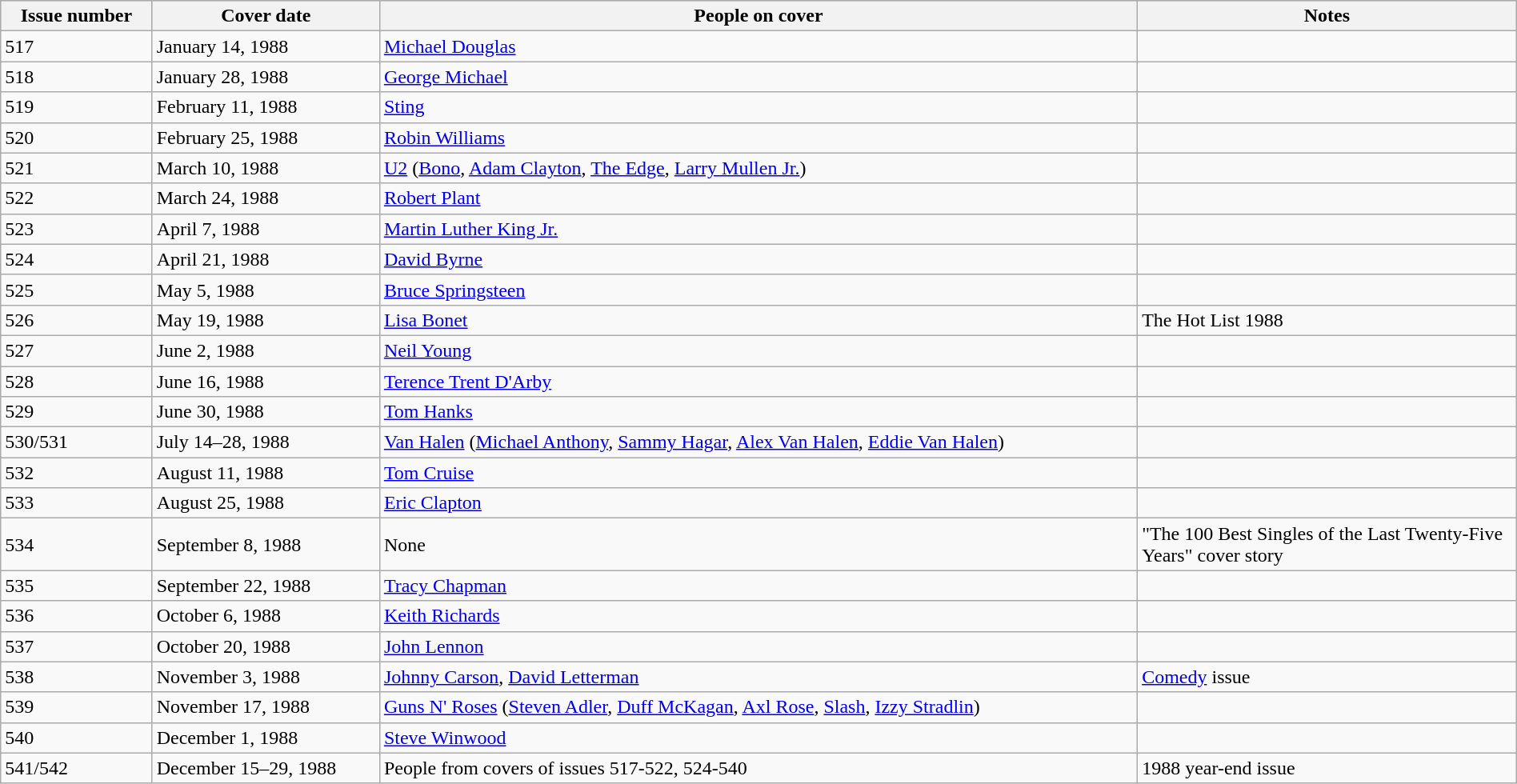<table class="wikitable sortable" style="margin:auto;width:100%;">
<tr style="background:#ccf;">
<th style="width:10%;">Issue number</th>
<th style="width:15%;">Cover date</th>
<th style="width:50%;">People on cover</th>
<th style="width:25%;">Notes</th>
</tr>
<tr>
<td>517</td>
<td>January 14, 1988</td>
<td><a href='#'>Michael Douglas</a></td>
<td></td>
</tr>
<tr>
<td>518</td>
<td>January 28, 1988</td>
<td><a href='#'>George Michael</a></td>
<td></td>
</tr>
<tr>
<td>519</td>
<td>February 11, 1988</td>
<td><a href='#'>Sting</a></td>
<td></td>
</tr>
<tr>
<td>520</td>
<td>February 25, 1988</td>
<td><a href='#'>Robin Williams</a></td>
<td></td>
</tr>
<tr>
<td>521</td>
<td>March 10, 1988</td>
<td><a href='#'>U2</a> (<a href='#'>Bono</a>, <a href='#'>Adam Clayton</a>, <a href='#'>The Edge</a>, <a href='#'>Larry Mullen Jr.</a>)</td>
<td></td>
</tr>
<tr>
<td>522</td>
<td>March 24, 1988</td>
<td><a href='#'>Robert Plant</a></td>
<td></td>
</tr>
<tr>
<td>523</td>
<td>April 7, 1988</td>
<td><a href='#'>Martin Luther King Jr.</a></td>
<td></td>
</tr>
<tr>
<td>524</td>
<td>April 21, 1988</td>
<td><a href='#'>David Byrne</a></td>
<td></td>
</tr>
<tr>
<td>525</td>
<td>May 5, 1988</td>
<td><a href='#'>Bruce Springsteen</a></td>
<td></td>
</tr>
<tr>
<td>526</td>
<td>May 19, 1988</td>
<td><a href='#'>Lisa Bonet</a></td>
<td>The Hot List 1988</td>
</tr>
<tr>
<td>527</td>
<td>June 2, 1988</td>
<td><a href='#'>Neil Young</a></td>
<td></td>
</tr>
<tr>
<td>528</td>
<td>June 16, 1988</td>
<td><a href='#'>Terence Trent D'Arby</a></td>
<td></td>
</tr>
<tr>
<td>529</td>
<td>June 30, 1988</td>
<td><a href='#'>Tom Hanks</a></td>
<td></td>
</tr>
<tr>
<td>530/531</td>
<td>July 14–28, 1988</td>
<td><a href='#'>Van Halen</a> (<a href='#'>Michael Anthony</a>, <a href='#'>Sammy Hagar</a>, <a href='#'>Alex Van Halen</a>, <a href='#'>Eddie Van Halen</a>)</td>
<td></td>
</tr>
<tr>
<td>532</td>
<td>August 11, 1988</td>
<td><a href='#'>Tom Cruise</a></td>
<td></td>
</tr>
<tr>
<td>533</td>
<td>August 25, 1988</td>
<td><a href='#'>Eric Clapton</a></td>
<td></td>
</tr>
<tr>
<td>534</td>
<td>September 8, 1988</td>
<td>None</td>
<td>"The 100 Best Singles of the Last Twenty-Five Years" cover story</td>
</tr>
<tr>
<td>535</td>
<td>September 22, 1988</td>
<td><a href='#'>Tracy Chapman</a></td>
<td></td>
</tr>
<tr>
<td>536</td>
<td>October 6, 1988</td>
<td><a href='#'>Keith Richards</a></td>
<td></td>
</tr>
<tr>
<td>537</td>
<td>October 20, 1988</td>
<td><a href='#'>John Lennon</a></td>
<td></td>
</tr>
<tr>
<td>538</td>
<td>November 3, 1988</td>
<td><a href='#'>Johnny Carson</a>, <a href='#'>David Letterman</a></td>
<td><a href='#'>Comedy</a> issue</td>
</tr>
<tr>
<td>539</td>
<td>November 17, 1988</td>
<td><a href='#'>Guns N' Roses</a> (<a href='#'>Steven Adler</a>, <a href='#'>Duff McKagan</a>, <a href='#'>Axl Rose</a>, <a href='#'>Slash</a>, <a href='#'>Izzy Stradlin</a>)</td>
<td></td>
</tr>
<tr>
<td>540</td>
<td>December 1, 1988</td>
<td><a href='#'>Steve Winwood</a></td>
<td></td>
</tr>
<tr>
<td>541/542</td>
<td>December 15–29, 1988</td>
<td>People from covers of issues 517-522, 524-540</td>
<td>1988 year-end issue</td>
</tr>
</table>
